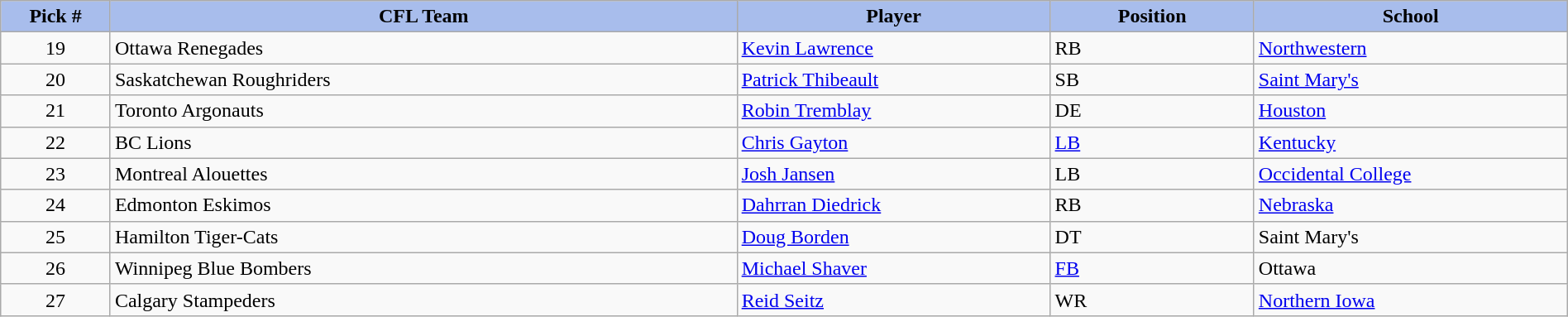<table class="wikitable" border="1" style="width: 100%">
<tr>
<th style="background:#a8bdec;" width=7%>Pick #</th>
<th width=40% style="background:#a8bdec;">CFL Team</th>
<th width=20% style="background:#a8bdec;">Player</th>
<th width=13% style="background:#a8bdec;">Position</th>
<th width=20% style="background:#a8bdec;">School</th>
</tr>
<tr>
<td align=center>19</td>
<td>Ottawa Renegades</td>
<td><a href='#'>Kevin Lawrence</a></td>
<td>RB</td>
<td><a href='#'>Northwestern</a></td>
</tr>
<tr>
<td align=center>20</td>
<td>Saskatchewan Roughriders</td>
<td><a href='#'>Patrick Thibeault</a></td>
<td>SB</td>
<td><a href='#'>Saint Mary's</a></td>
</tr>
<tr>
<td align=center>21</td>
<td>Toronto Argonauts</td>
<td><a href='#'>Robin Tremblay</a></td>
<td>DE</td>
<td><a href='#'>Houston</a></td>
</tr>
<tr>
<td align=center>22</td>
<td>BC Lions</td>
<td><a href='#'>Chris Gayton</a></td>
<td><a href='#'>LB</a></td>
<td><a href='#'>Kentucky</a></td>
</tr>
<tr>
<td align=center>23</td>
<td>Montreal Alouettes</td>
<td><a href='#'>Josh Jansen</a></td>
<td>LB</td>
<td><a href='#'>Occidental College</a></td>
</tr>
<tr>
<td align=center>24</td>
<td>Edmonton Eskimos</td>
<td><a href='#'>Dahrran Diedrick</a></td>
<td>RB</td>
<td><a href='#'>Nebraska</a></td>
</tr>
<tr>
<td align=center>25</td>
<td>Hamilton Tiger-Cats</td>
<td><a href='#'>Doug Borden</a></td>
<td>DT</td>
<td>Saint Mary's</td>
</tr>
<tr>
<td align=center>26</td>
<td>Winnipeg Blue Bombers</td>
<td><a href='#'>Michael Shaver</a></td>
<td><a href='#'>FB</a></td>
<td>Ottawa</td>
</tr>
<tr>
<td align=center>27</td>
<td>Calgary Stampeders</td>
<td><a href='#'>Reid Seitz</a></td>
<td>WR</td>
<td><a href='#'>Northern Iowa</a></td>
</tr>
</table>
